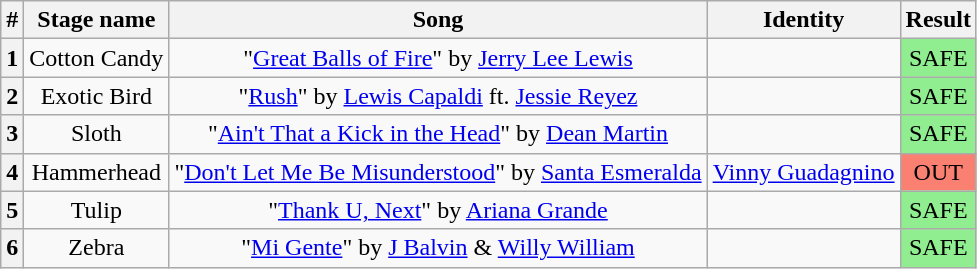<table class="wikitable plainrowheaders" style="text-align: center;">
<tr>
<th>#</th>
<th>Stage name</th>
<th>Song</th>
<th>Identity</th>
<th colspan=2>Result</th>
</tr>
<tr>
<th>1</th>
<td>Cotton Candy</td>
<td>"<a href='#'>Great Balls of Fire</a>" by <a href='#'>Jerry Lee Lewis</a></td>
<td></td>
<td bgcolor=lightgreen>SAFE</td>
</tr>
<tr>
<th>2</th>
<td>Exotic Bird</td>
<td>"<a href='#'>Rush</a>" by <a href='#'>Lewis Capaldi</a> ft. <a href='#'>Jessie Reyez</a></td>
<td></td>
<td bgcolor=lightgreen>SAFE</td>
</tr>
<tr>
<th>3</th>
<td>Sloth</td>
<td>"<a href='#'>Ain't That a Kick in the Head</a>" by <a href='#'>Dean Martin</a></td>
<td></td>
<td bgcolor=lightgreen>SAFE</td>
</tr>
<tr>
<th>4</th>
<td>Hammerhead</td>
<td>"<a href='#'>Don't Let Me Be Misunderstood</a>" by <a href='#'>Santa Esmeralda</a></td>
<td><a href='#'>Vinny Guadagnino</a></td>
<td bgcolor=salmon>OUT</td>
</tr>
<tr>
<th>5</th>
<td>Tulip</td>
<td>"<a href='#'>Thank U, Next</a>" by <a href='#'>Ariana Grande</a></td>
<td></td>
<td bgcolor=lightgreen>SAFE</td>
</tr>
<tr>
<th>6</th>
<td>Zebra</td>
<td>"<a href='#'>Mi Gente</a>" by <a href='#'>J Balvin</a> & <a href='#'>Willy William</a></td>
<td></td>
<td bgcolor=lightgreen>SAFE</td>
</tr>
</table>
